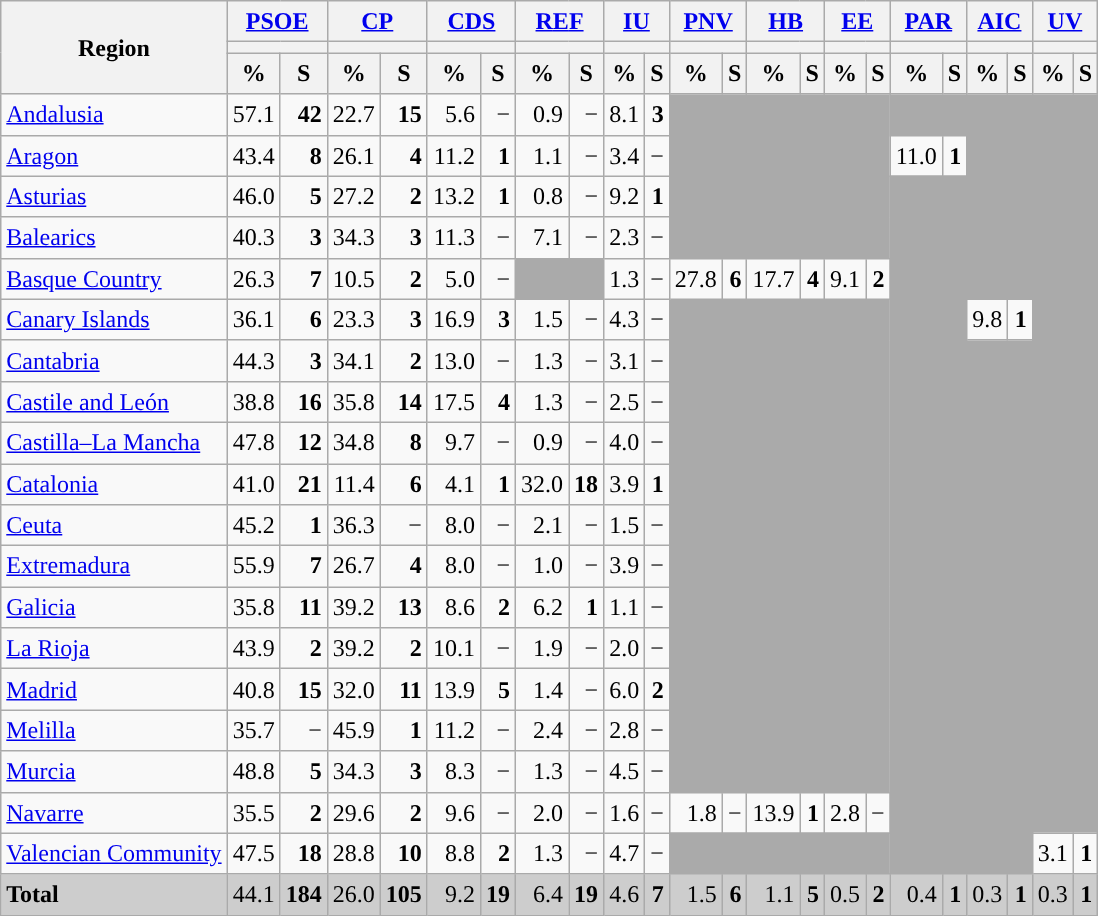<table class="wikitable sortable" style="text-align:right; line-height:20px;">
<tr>
<th rowspan="3">Region</th>
<th colspan="2" width="30px" class="unsortable"><a href='#'>PSOE</a></th>
<th colspan="2" width="30px" class="unsortable"><a href='#'>CP</a></th>
<th colspan="2" width="30px" class="unsortable"><a href='#'>CDS</a></th>
<th colspan="2" width="30px" class="unsortable"><a href='#'>R</a><a href='#'>E</a><a href='#'>F</a></th>
<th colspan="2" width="30px" class="unsortable"><a href='#'>IU</a></th>
<th colspan="2" width="30px" class="unsortable"><a href='#'>PNV</a></th>
<th colspan="2" width="30px" class="unsortable"><a href='#'>HB</a></th>
<th colspan="2" width="30px" class="unsortable"><a href='#'>EE</a></th>
<th colspan="2" width="30px" class="unsortable"><a href='#'>PAR</a></th>
<th colspan="2" width="30px" class="unsortable"><a href='#'>AIC</a></th>
<th colspan="2" width="30px" class="unsortable"><a href='#'>UV</a></th>
</tr>
<tr>
<th colspan="2" style="background:"></th>
<th colspan="2" style="background:"></th>
<th colspan="2" style="background:"></th>
<th colspan="2" style="background:"></th>
<th colspan="2" style="background:"></th>
<th colspan="2" style="background:"></th>
<th colspan="2" style="background:"></th>
<th colspan="2" style="background:"></th>
<th colspan="2" style="background:"></th>
<th colspan="2" style="background:"></th>
<th colspan="2" style="background:"></th>
</tr>
<tr>
<th data-sort-type="number">%</th>
<th data-sort-type="number">S</th>
<th data-sort-type="number">%</th>
<th data-sort-type="number">S</th>
<th data-sort-type="number">%</th>
<th data-sort-type="number">S</th>
<th data-sort-type="number">%</th>
<th data-sort-type="number">S</th>
<th data-sort-type="number">%</th>
<th data-sort-type="number">S</th>
<th data-sort-type="number">%</th>
<th data-sort-type="number">S</th>
<th data-sort-type="number">%</th>
<th data-sort-type="number">S</th>
<th data-sort-type="number">%</th>
<th data-sort-type="number">S</th>
<th data-sort-type="number">%</th>
<th data-sort-type="number">S</th>
<th data-sort-type="number">%</th>
<th data-sort-type="number">S</th>
<th data-sort-type="number">%</th>
<th data-sort-type="number">S</th>
</tr>
<tr>
<td align="left"><a href='#'>Andalusia</a></td>
<td style="background:">57.1</td>
<td><strong>42</strong></td>
<td>22.7</td>
<td><strong>15</strong></td>
<td>5.6</td>
<td>−</td>
<td>0.9</td>
<td>−</td>
<td>8.1</td>
<td><strong>3</strong></td>
<td colspan="2" rowspan="4" bgcolor="#AAAAAA"></td>
<td colspan="2" rowspan="4" bgcolor="#AAAAAA"></td>
<td colspan="2" rowspan="4" bgcolor="#AAAAAA"></td>
<td colspan="2" bgcolor="#AAAAAA"></td>
<td colspan="2" rowspan="5" bgcolor="#AAAAAA"></td>
<td colspan="2" rowspan="18" bgcolor="#AAAAAA"></td>
</tr>
<tr>
<td align="left"><a href='#'>Aragon</a></td>
<td style="background:">43.4</td>
<td><strong>8</strong></td>
<td>26.1</td>
<td><strong>4</strong></td>
<td>11.2</td>
<td><strong>1</strong></td>
<td>1.1</td>
<td>−</td>
<td>3.4</td>
<td>−</td>
<td>11.0</td>
<td><strong>1</strong></td>
</tr>
<tr>
<td align="left"><a href='#'>Asturias</a></td>
<td style="background:">46.0</td>
<td><strong>5</strong></td>
<td>27.2</td>
<td><strong>2</strong></td>
<td>13.2</td>
<td><strong>1</strong></td>
<td>0.8</td>
<td>−</td>
<td>9.2</td>
<td><strong>1</strong></td>
<td colspan="2" rowspan="17" bgcolor="#AAAAAA"></td>
</tr>
<tr>
<td align="left"><a href='#'>Balearics</a></td>
<td style="background:">40.3</td>
<td><strong>3</strong></td>
<td>34.3</td>
<td><strong>3</strong></td>
<td>11.3</td>
<td>−</td>
<td>7.1</td>
<td>−</td>
<td>2.3</td>
<td>−</td>
</tr>
<tr>
<td align="left"><a href='#'>Basque Country</a></td>
<td>26.3</td>
<td><strong>7</strong></td>
<td>10.5</td>
<td><strong>2</strong></td>
<td>5.0</td>
<td>−</td>
<td colspan="2" bgcolor="#AAAAAA"></td>
<td>1.3</td>
<td>−</td>
<td style="background:">27.8</td>
<td><strong>6</strong></td>
<td>17.7</td>
<td><strong>4</strong></td>
<td>9.1</td>
<td><strong>2</strong></td>
</tr>
<tr>
<td align="left"><a href='#'>Canary Islands</a></td>
<td style="background:">36.1</td>
<td><strong>6</strong></td>
<td>23.3</td>
<td><strong>3</strong></td>
<td>16.9</td>
<td><strong>3</strong></td>
<td>1.5</td>
<td>−</td>
<td>4.3</td>
<td>−</td>
<td colspan="2" rowspan="12" bgcolor="#AAAAAA"></td>
<td colspan="2" rowspan="12" bgcolor="#AAAAAA"></td>
<td colspan="2" rowspan="12" bgcolor="#AAAAAA"></td>
<td>9.8</td>
<td><strong>1</strong></td>
</tr>
<tr>
<td align="left"><a href='#'>Cantabria</a></td>
<td style="background:">44.3</td>
<td><strong>3</strong></td>
<td>34.1</td>
<td><strong>2</strong></td>
<td>13.0</td>
<td>−</td>
<td>1.3</td>
<td>−</td>
<td>3.1</td>
<td>−</td>
<td colspan="2" rowspan="13" bgcolor="#AAAAAA"></td>
</tr>
<tr>
<td align="left"><a href='#'>Castile and León</a></td>
<td style="background:">38.8</td>
<td><strong>16</strong></td>
<td>35.8</td>
<td><strong>14</strong></td>
<td>17.5</td>
<td><strong>4</strong></td>
<td>1.3</td>
<td>−</td>
<td>2.5</td>
<td>−</td>
</tr>
<tr>
<td align="left"><a href='#'>Castilla–La Mancha</a></td>
<td style="background:">47.8</td>
<td><strong>12</strong></td>
<td>34.8</td>
<td><strong>8</strong></td>
<td>9.7</td>
<td>−</td>
<td>0.9</td>
<td>−</td>
<td>4.0</td>
<td>−</td>
</tr>
<tr>
<td align="left"><a href='#'>Catalonia</a></td>
<td style="background:">41.0</td>
<td><strong>21</strong></td>
<td>11.4</td>
<td><strong>6</strong></td>
<td>4.1</td>
<td><strong>1</strong></td>
<td>32.0</td>
<td><strong>18</strong></td>
<td>3.9</td>
<td><strong>1</strong></td>
</tr>
<tr>
<td align="left"><a href='#'>Ceuta</a></td>
<td style="background:">45.2</td>
<td><strong>1</strong></td>
<td>36.3</td>
<td>−</td>
<td>8.0</td>
<td>−</td>
<td>2.1</td>
<td>−</td>
<td>1.5</td>
<td>−</td>
</tr>
<tr>
<td align="left"><a href='#'>Extremadura</a></td>
<td style="background:">55.9</td>
<td><strong>7</strong></td>
<td>26.7</td>
<td><strong>4</strong></td>
<td>8.0</td>
<td>−</td>
<td>1.0</td>
<td>−</td>
<td>3.9</td>
<td>−</td>
</tr>
<tr>
<td align="left"><a href='#'>Galicia</a></td>
<td>35.8</td>
<td><strong>11</strong></td>
<td style="background:">39.2</td>
<td><strong>13</strong></td>
<td>8.6</td>
<td><strong>2</strong></td>
<td>6.2</td>
<td><strong>1</strong></td>
<td>1.1</td>
<td>−</td>
</tr>
<tr>
<td align="left"><a href='#'>La Rioja</a></td>
<td style="background:">43.9</td>
<td><strong>2</strong></td>
<td>39.2</td>
<td><strong>2</strong></td>
<td>10.1</td>
<td>−</td>
<td>1.9</td>
<td>−</td>
<td>2.0</td>
<td>−</td>
</tr>
<tr>
<td align="left"><a href='#'>Madrid</a></td>
<td style="background:">40.8</td>
<td><strong>15</strong></td>
<td>32.0</td>
<td><strong>11</strong></td>
<td>13.9</td>
<td><strong>5</strong></td>
<td>1.4</td>
<td>−</td>
<td>6.0</td>
<td><strong>2</strong></td>
</tr>
<tr>
<td align="left"><a href='#'>Melilla</a></td>
<td>35.7</td>
<td>−</td>
<td style="background:">45.9</td>
<td><strong>1</strong></td>
<td>11.2</td>
<td>−</td>
<td>2.4</td>
<td>−</td>
<td>2.8</td>
<td>−</td>
</tr>
<tr>
<td align="left"><a href='#'>Murcia</a></td>
<td style="background:">48.8</td>
<td><strong>5</strong></td>
<td>34.3</td>
<td><strong>3</strong></td>
<td>8.3</td>
<td>−</td>
<td>1.3</td>
<td>−</td>
<td>4.5</td>
<td>−</td>
</tr>
<tr>
<td align="left"><a href='#'>Navarre</a></td>
<td style="background:">35.5</td>
<td><strong>2</strong></td>
<td>29.6</td>
<td><strong>2</strong></td>
<td>9.6</td>
<td>−</td>
<td>2.0</td>
<td>−</td>
<td>1.6</td>
<td>−</td>
<td>1.8</td>
<td>−</td>
<td>13.9</td>
<td><strong>1</strong></td>
<td>2.8</td>
<td>−</td>
</tr>
<tr>
<td align="left"><a href='#'>Valencian Community</a></td>
<td style="background:">47.5</td>
<td><strong>18</strong></td>
<td>28.8</td>
<td><strong>10</strong></td>
<td>8.8</td>
<td><strong>2</strong></td>
<td>1.3</td>
<td>−</td>
<td>4.7</td>
<td>−</td>
<td colspan="2" bgcolor="#AAAAAA"></td>
<td colspan="2" bgcolor="#AAAAAA"></td>
<td colspan="2" bgcolor="#AAAAAA"></td>
<td>3.1</td>
<td><strong>1</strong></td>
</tr>
<tr style="background:#CDCDCD;">
<td align="left"><strong>Total</strong></td>
<td style="background:">44.1</td>
<td><strong>184</strong></td>
<td>26.0</td>
<td><strong>105</strong></td>
<td>9.2</td>
<td><strong>19</strong></td>
<td>6.4</td>
<td><strong>19</strong></td>
<td>4.6</td>
<td><strong>7</strong></td>
<td>1.5</td>
<td><strong>6</strong></td>
<td>1.1</td>
<td><strong>5</strong></td>
<td>0.5</td>
<td><strong>2</strong></td>
<td>0.4</td>
<td><strong>1</strong></td>
<td>0.3</td>
<td><strong>1</strong></td>
<td>0.3</td>
<td><strong>1</strong></td>
</tr>
</table>
